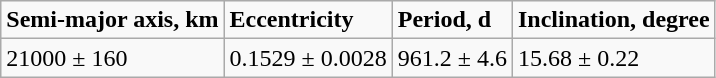<table class="wikitable">
<tr style="font-weight:bold;">
<td>Semi-major axis, km</td>
<td>Eccentricity</td>
<td>Period, d</td>
<td>Inclination, degree</td>
</tr>
<tr>
<td>21000 ± 160</td>
<td>0.1529 ± 0.0028</td>
<td>961.2 ± 4.6</td>
<td>15.68 ± 0.22</td>
</tr>
</table>
